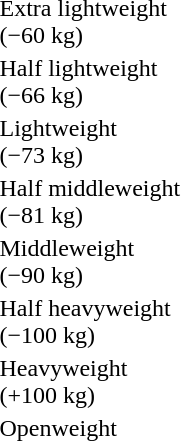<table>
<tr>
<td rowspan=2>Extra lightweight<br>(−60 kg) </td>
<td rowspan=2></td>
<td rowspan=2></td>
<td></td>
</tr>
<tr>
<td></td>
</tr>
<tr>
<td rowspan=2>Half lightweight<br>(−66 kg) </td>
<td rowspan=2></td>
<td rowspan=2></td>
<td></td>
</tr>
<tr>
<td></td>
</tr>
<tr>
<td rowspan=2>Lightweight<br>(−73 kg) </td>
<td rowspan=2></td>
<td rowspan=2></td>
<td></td>
</tr>
<tr>
<td></td>
</tr>
<tr>
<td rowspan=2>Half middleweight<br>(−81 kg) </td>
<td rowspan=2></td>
<td rowspan=2></td>
<td></td>
</tr>
<tr>
<td></td>
</tr>
<tr>
<td rowspan=2>Middleweight<br>(−90 kg) </td>
<td rowspan=2></td>
<td rowspan=2></td>
<td></td>
</tr>
<tr>
<td></td>
</tr>
<tr>
<td rowspan=2>Half heavyweight<br>(−100 kg) </td>
<td rowspan=2></td>
<td rowspan=2></td>
<td></td>
</tr>
<tr>
<td></td>
</tr>
<tr>
<td rowspan=2>Heavyweight<br>(+100 kg) </td>
<td rowspan=2></td>
<td rowspan=2></td>
<td></td>
</tr>
<tr>
<td></td>
</tr>
<tr>
<td rowspan=2>Openweight<br></td>
<td rowspan=2></td>
<td rowspan=2></td>
<td></td>
</tr>
<tr>
<td></td>
</tr>
</table>
